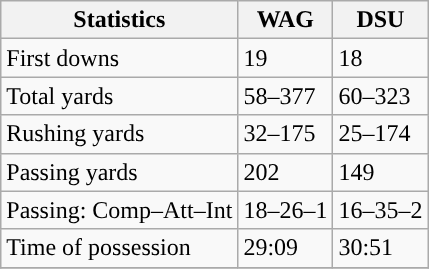<table class="wikitable" style="float: left;">
<tr>
<th>Statistics</th>
<th>WAG</th>
<th>DSU</th>
</tr>
<tr>
<td>First downs</td>
<td>19</td>
<td>18</td>
</tr>
<tr>
<td>Total yards</td>
<td>58–377</td>
<td>60–323</td>
</tr>
<tr>
<td>Rushing yards</td>
<td>32–175</td>
<td>25–174</td>
</tr>
<tr>
<td>Passing yards</td>
<td>202</td>
<td>149</td>
</tr>
<tr>
<td>Passing: Comp–Att–Int</td>
<td>18–26–1</td>
<td>16–35–2</td>
</tr>
<tr>
<td>Time of possession</td>
<td>29:09</td>
<td>30:51</td>
</tr>
<tr>
</tr>
</table>
